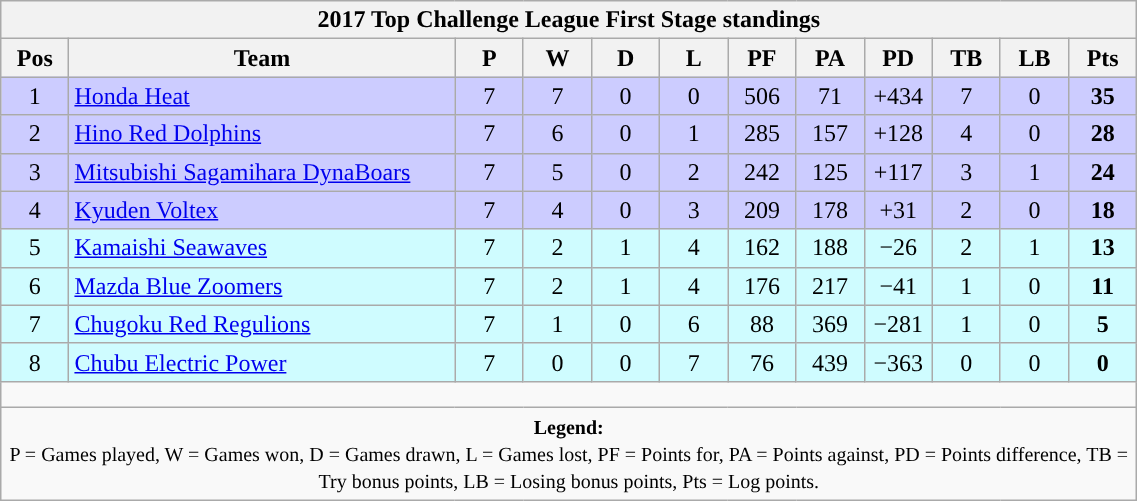<table class="wikitable" style="text-align:center; font-size:100%; width:60%;">
<tr>
<th colspan="100%" cellpadding="0" cellspacing="0"><strong>2017 Top Challenge League First Stage standings</strong></th>
</tr>
<tr>
<th style="width:6%;">Pos</th>
<th style="width:34%;">Team</th>
<th style="width:6%;">P</th>
<th style="width:6%;">W</th>
<th style="width:6%;">D</th>
<th style="width:6%;">L</th>
<th style="width:6%;">PF</th>
<th style="width:6%;">PA</th>
<th style="width:6%;">PD</th>
<th style="width:6%;">TB</th>
<th style="width:6%;">LB</th>
<th style="width:6%;">Pts<br></th>
</tr>
<tr style="background:#CCCCFF;">
<td>1</td>
<td style="text-align:left;"><a href='#'>Honda Heat</a></td>
<td>7</td>
<td>7</td>
<td>0</td>
<td>0</td>
<td>506</td>
<td>71</td>
<td>+434</td>
<td>7</td>
<td>0</td>
<td><strong>35</strong></td>
</tr>
<tr style="background:#CCCCFF;">
<td>2</td>
<td style="text-align:left;"><a href='#'>Hino Red Dolphins</a></td>
<td>7</td>
<td>6</td>
<td>0</td>
<td>1</td>
<td>285</td>
<td>157</td>
<td>+128</td>
<td>4</td>
<td>0</td>
<td><strong>28</strong></td>
</tr>
<tr style="background:#CCCCFF;">
<td>3</td>
<td style="text-align:left;"><a href='#'>Mitsubishi Sagamihara DynaBoars</a></td>
<td>7</td>
<td>5</td>
<td>0</td>
<td>2</td>
<td>242</td>
<td>125</td>
<td>+117</td>
<td>3</td>
<td>1</td>
<td><strong>24</strong></td>
</tr>
<tr style="background:#CCCCFF;">
<td>4</td>
<td style="text-align:left;"><a href='#'>Kyuden Voltex</a></td>
<td>7</td>
<td>4</td>
<td>0</td>
<td>3</td>
<td>209</td>
<td>178</td>
<td>+31</td>
<td>2</td>
<td>0</td>
<td><strong>18</strong></td>
</tr>
<tr style="background:#CFFCFF;">
<td>5</td>
<td style="text-align:left;"><a href='#'>Kamaishi Seawaves</a></td>
<td>7</td>
<td>2</td>
<td>1</td>
<td>4</td>
<td>162</td>
<td>188</td>
<td>−26</td>
<td>2</td>
<td>1</td>
<td><strong>13</strong></td>
</tr>
<tr style="background:#CFFCFF;">
<td>6</td>
<td style="text-align:left;"><a href='#'>Mazda Blue Zoomers</a></td>
<td>7</td>
<td>2</td>
<td>1</td>
<td>4</td>
<td>176</td>
<td>217</td>
<td>−41</td>
<td>1</td>
<td>0</td>
<td><strong>11</strong></td>
</tr>
<tr style="background:#CFFCFF;">
<td>7</td>
<td style="text-align:left;"><a href='#'>Chugoku Red Regulions</a></td>
<td>7</td>
<td>1</td>
<td>0</td>
<td>6</td>
<td>88</td>
<td>369</td>
<td>−281</td>
<td>1</td>
<td>0</td>
<td><strong>5</strong></td>
</tr>
<tr style="background:#CFFCFF;">
<td>8</td>
<td style="text-align:left;"><a href='#'>Chubu Electric Power</a></td>
<td>7</td>
<td>0</td>
<td>0</td>
<td>7</td>
<td>76</td>
<td>439</td>
<td>−363</td>
<td>0</td>
<td>0</td>
<td><strong>0</strong></td>
</tr>
<tr>
<td colspan="100%" style="height:10px;"></td>
</tr>
<tr>
<td colspan="100%"><small><strong>Legend:</strong> <br> P = Games played, W = Games won, D = Games drawn, L = Games lost, PF = Points for, PA = Points against, PD = Points difference, TB = Try bonus points, LB = Losing bonus points, Pts = Log points.</small></td>
</tr>
</table>
